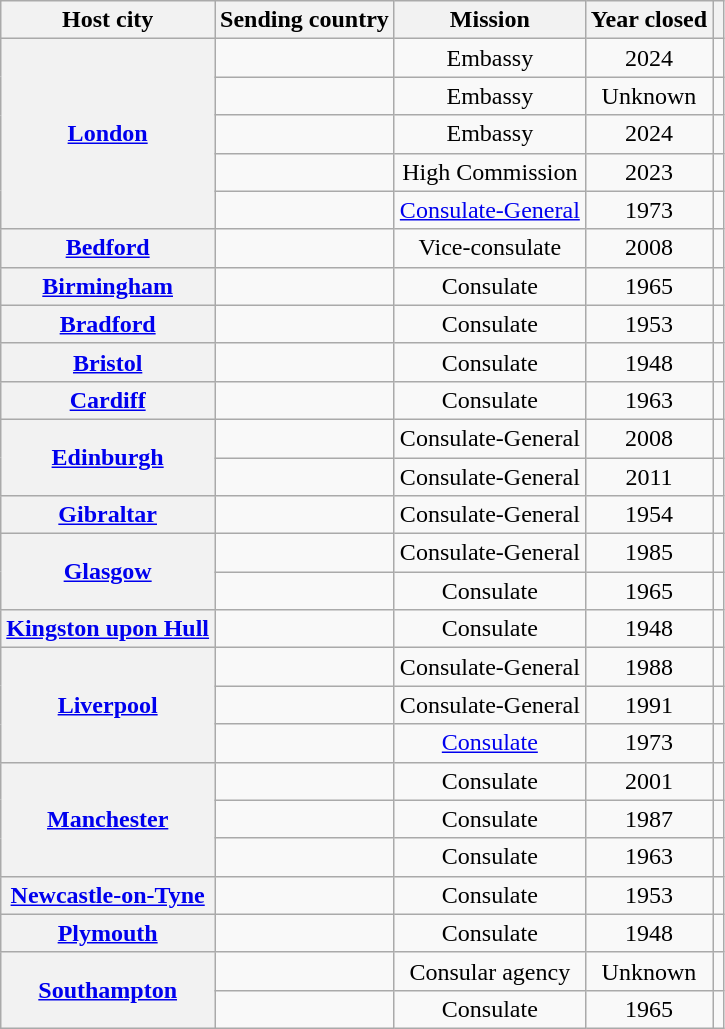<table class="wikitable plainrowheaders">
<tr>
<th scope="col">Host city</th>
<th scope="col">Sending country</th>
<th scope="col">Mission</th>
<th scope="col">Year closed</th>
<th scope="col"></th>
</tr>
<tr>
<th rowspan="5"><a href='#'>London</a></th>
<td></td>
<td style="text-align:center;">Embassy</td>
<td style="text-align:center;">2024</td>
<td style="text-align:center;"></td>
</tr>
<tr>
<td></td>
<td style="text-align:center;">Embassy</td>
<td style="text-align:center;">Unknown</td>
<td style="text-align:center;"></td>
</tr>
<tr>
<td></td>
<td style="text-align:center;">Embassy</td>
<td style="text-align:center;">2024</td>
<td style="text-align:center;"></td>
</tr>
<tr>
<td></td>
<td style="text-align:center;">High Commission</td>
<td style="text-align:center;">2023</td>
<td style="text-align:center;"></td>
</tr>
<tr>
<td></td>
<td style="text-align:center;"><a href='#'>Consulate-General</a></td>
<td style="text-align:center;">1973</td>
<td style="text-align:center;"></td>
</tr>
<tr>
<th><a href='#'>Bedford</a></th>
<td></td>
<td style="text-align:center;">Vice-consulate</td>
<td style="text-align:center;">2008</td>
<td style="text-align:center;"></td>
</tr>
<tr>
<th><a href='#'>Birmingham</a></th>
<td></td>
<td style="text-align:center;">Consulate</td>
<td style="text-align:center;">1965</td>
<td style="text-align:center;"></td>
</tr>
<tr>
<th><a href='#'>Bradford</a></th>
<td></td>
<td style="text-align:center;">Consulate</td>
<td style="text-align:center;">1953</td>
<td style="text-align:center;"></td>
</tr>
<tr>
<th><a href='#'>Bristol</a></th>
<td></td>
<td style="text-align:center;">Consulate</td>
<td style="text-align:center;">1948</td>
<td style="text-align:center;"></td>
</tr>
<tr>
<th><a href='#'>Cardiff</a></th>
<td></td>
<td style="text-align:center;">Consulate</td>
<td style="text-align:center;">1963</td>
<td style="text-align:center;"></td>
</tr>
<tr>
<th rowspan="2"><a href='#'>Edinburgh</a></th>
<td></td>
<td style="text-align:center;">Consulate-General</td>
<td style="text-align:center;">2008</td>
<td style="text-align:center;"></td>
</tr>
<tr>
<td></td>
<td style="text-align:center;">Consulate-General</td>
<td style="text-align:center;">2011</td>
<td style="text-align:center;"></td>
</tr>
<tr>
<th><a href='#'>Gibraltar</a></th>
<td></td>
<td style="text-align:center;">Consulate-General</td>
<td style="text-align:center;">1954</td>
<td style="text-align:center;"></td>
</tr>
<tr>
<th rowspan="2"><a href='#'>Glasgow</a></th>
<td></td>
<td style="text-align:center;">Consulate-General</td>
<td style="text-align:center;">1985</td>
<td style="text-align:center;"></td>
</tr>
<tr>
<td></td>
<td style="text-align:center;">Consulate</td>
<td style="text-align:center;">1965</td>
<td style="text-align:center;"></td>
</tr>
<tr>
<th><a href='#'>Kingston upon Hull</a></th>
<td></td>
<td style="text-align:center;">Consulate</td>
<td style="text-align:center;">1948</td>
<td style="text-align:center;"></td>
</tr>
<tr>
<th rowspan="3"><a href='#'>Liverpool</a></th>
<td></td>
<td style="text-align:center;">Consulate-General</td>
<td style="text-align:center;">1988</td>
<td style="text-align:center;"></td>
</tr>
<tr>
<td></td>
<td style="text-align:center;">Consulate-General</td>
<td style="text-align:center;">1991</td>
<td style="text-align:center;"></td>
</tr>
<tr>
<td></td>
<td style="text-align:center;"><a href='#'>Consulate</a></td>
<td style="text-align:center;">1973</td>
<td style="text-align:center;"></td>
</tr>
<tr>
<th rowspan="3"><a href='#'>Manchester</a></th>
<td></td>
<td style="text-align:center;">Consulate</td>
<td style="text-align:center;">2001</td>
<td style="text-align:center;"></td>
</tr>
<tr>
<td></td>
<td style="text-align:center;">Consulate</td>
<td style="text-align:center;">1987</td>
<td style="text-align:center;"></td>
</tr>
<tr>
<td></td>
<td style="text-align:center;">Consulate</td>
<td style="text-align:center;">1963</td>
<td style="text-align:center;"></td>
</tr>
<tr>
<th><a href='#'>Newcastle-on-Tyne</a></th>
<td></td>
<td style="text-align:center;">Consulate</td>
<td style="text-align:center;">1953</td>
<td style="text-align:center;"></td>
</tr>
<tr>
<th><a href='#'>Plymouth</a></th>
<td></td>
<td style="text-align:center;">Consulate</td>
<td style="text-align:center;">1948</td>
<td style="text-align:center;"></td>
</tr>
<tr>
<th rowspan="2"><a href='#'>Southampton</a></th>
<td></td>
<td style="text-align:center;">Consular agency</td>
<td style="text-align:center;">Unknown</td>
<td style="text-align:center;"></td>
</tr>
<tr>
<td></td>
<td style="text-align:center;">Consulate</td>
<td style="text-align:center;">1965</td>
<td style="text-align:center;"></td>
</tr>
</table>
